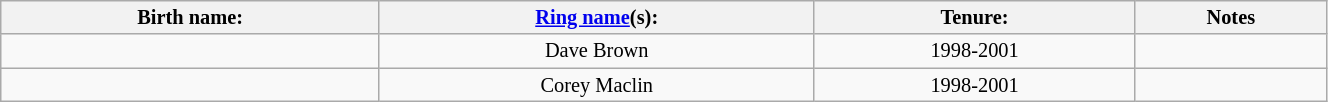<table class="sortable wikitable" style="font-size:85%; text-align:center; width:70%;">
<tr>
<th>Birth name:</th>
<th><a href='#'>Ring name</a>(s):</th>
<th>Tenure:</th>
<th>Notes</th>
</tr>
<tr>
<td></td>
<td>Dave Brown</td>
<td sort>1998-2001</td>
<td></td>
</tr>
<tr>
<td></td>
<td>Corey Maclin</td>
<td sort>1998-2001</td>
<td></td>
</tr>
</table>
